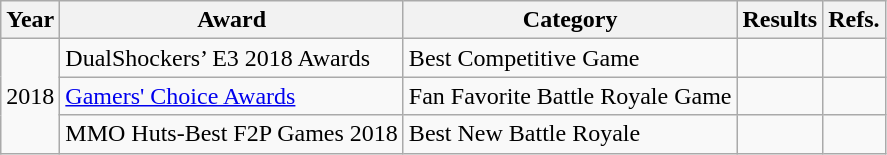<table class="wikitable">
<tr>
<th>Year</th>
<th>Award</th>
<th>Category</th>
<th>Results</th>
<th>Refs.</th>
</tr>
<tr>
<td rowspan="3">2018</td>
<td>DualShockers’ E3 2018 Awards</td>
<td>Best Competitive Game</td>
<td></td>
<td></td>
</tr>
<tr>
<td><a href='#'>Gamers' Choice Awards</a></td>
<td>Fan Favorite Battle Royale Game</td>
<td></td>
<td></td>
</tr>
<tr>
<td>MMO Huts-Best F2P Games 2018</td>
<td>Best New Battle Royale</td>
<td></td>
<td></td>
</tr>
</table>
